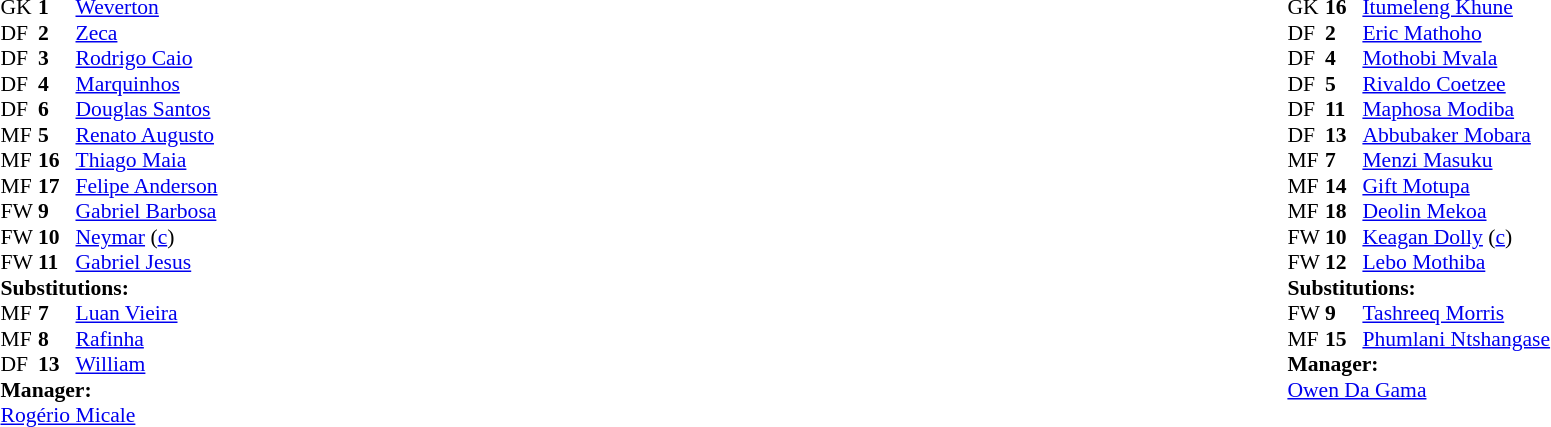<table width="100%">
<tr>
<td valign="top" width="50%"><br><table style="font-size: 90%" cellspacing="0" cellpadding="0">
<tr>
<th width="25"></th>
<th width="25"></th>
</tr>
<tr>
<td>GK</td>
<td><strong>1</strong></td>
<td><a href='#'>Weverton</a></td>
</tr>
<tr>
<td>DF</td>
<td><strong>2</strong></td>
<td><a href='#'>Zeca</a></td>
</tr>
<tr>
<td>DF</td>
<td><strong>3</strong></td>
<td><a href='#'>Rodrigo Caio</a></td>
</tr>
<tr>
<td>DF</td>
<td><strong>4</strong></td>
<td><a href='#'>Marquinhos</a></td>
<td></td>
</tr>
<tr>
<td>DF</td>
<td><strong>6</strong></td>
<td><a href='#'>Douglas Santos</a></td>
<td></td>
<td></td>
</tr>
<tr>
<td>MF</td>
<td><strong>5</strong></td>
<td><a href='#'>Renato Augusto</a></td>
<td></td>
<td></td>
</tr>
<tr>
<td>MF</td>
<td><strong>16</strong></td>
<td><a href='#'>Thiago Maia</a></td>
<td></td>
</tr>
<tr>
<td>MF</td>
<td><strong>17</strong></td>
<td><a href='#'>Felipe Anderson</a></td>
<td></td>
<td></td>
</tr>
<tr>
<td>FW</td>
<td><strong>9</strong></td>
<td><a href='#'>Gabriel Barbosa</a></td>
</tr>
<tr>
<td>FW</td>
<td><strong>10</strong></td>
<td><a href='#'>Neymar</a> (<a href='#'>c</a>)</td>
</tr>
<tr>
<td>FW</td>
<td><strong>11</strong></td>
<td><a href='#'>Gabriel Jesus</a></td>
</tr>
<tr>
<td colspan=3><strong>Substitutions:</strong></td>
</tr>
<tr>
<td>MF</td>
<td><strong>7</strong></td>
<td><a href='#'>Luan Vieira</a></td>
<td></td>
<td></td>
</tr>
<tr>
<td>MF</td>
<td><strong>8</strong></td>
<td><a href='#'>Rafinha</a></td>
<td></td>
<td></td>
</tr>
<tr>
<td>DF</td>
<td><strong>13</strong></td>
<td><a href='#'>William</a></td>
<td></td>
<td></td>
</tr>
<tr>
<td colspan=3><strong>Manager:</strong></td>
</tr>
<tr>
<td colspan=3><a href='#'>Rogério Micale</a></td>
</tr>
</table>
</td>
<td valign="top"></td>
<td valign="top" width="50%"><br><table style="font-size: 90%" cellspacing="0" cellpadding="0" align="center">
<tr>
<th width="25"></th>
<th width="25"></th>
</tr>
<tr>
<td>GK</td>
<td><strong>16</strong></td>
<td><a href='#'>Itumeleng Khune</a></td>
</tr>
<tr>
<td>DF</td>
<td><strong>2</strong></td>
<td><a href='#'>Eric Mathoho</a></td>
<td></td>
</tr>
<tr>
<td>DF</td>
<td><strong>4</strong></td>
<td><a href='#'>Mothobi Mvala</a></td>
<td></td>
</tr>
<tr>
<td>DF</td>
<td><strong>5</strong></td>
<td><a href='#'>Rivaldo Coetzee</a></td>
</tr>
<tr>
<td>DF</td>
<td><strong>11</strong></td>
<td><a href='#'>Maphosa Modiba</a></td>
<td></td>
<td></td>
</tr>
<tr>
<td>DF</td>
<td><strong>13</strong></td>
<td><a href='#'>Abbubaker Mobara</a></td>
</tr>
<tr>
<td>MF</td>
<td><strong>7</strong></td>
<td><a href='#'>Menzi Masuku</a></td>
<td></td>
<td></td>
</tr>
<tr>
<td>MF</td>
<td><strong>14</strong></td>
<td><a href='#'>Gift Motupa</a></td>
</tr>
<tr>
<td>MF</td>
<td><strong>18</strong></td>
<td><a href='#'>Deolin Mekoa</a></td>
</tr>
<tr>
<td>FW</td>
<td><strong>10</strong></td>
<td><a href='#'>Keagan Dolly</a> (<a href='#'>c</a>)</td>
</tr>
<tr>
<td>FW</td>
<td><strong>12</strong></td>
<td><a href='#'>Lebo Mothiba</a></td>
</tr>
<tr>
<td colspan=3><strong>Substitutions:</strong></td>
</tr>
<tr>
<td>FW</td>
<td><strong>9</strong></td>
<td><a href='#'>Tashreeq Morris</a></td>
<td></td>
<td></td>
</tr>
<tr>
<td>MF</td>
<td><strong>15</strong></td>
<td><a href='#'>Phumlani Ntshangase</a></td>
<td></td>
<td></td>
</tr>
<tr>
<td colspan=3><strong>Manager:</strong></td>
</tr>
<tr>
<td colspan=3><a href='#'>Owen Da Gama</a></td>
</tr>
</table>
</td>
</tr>
</table>
